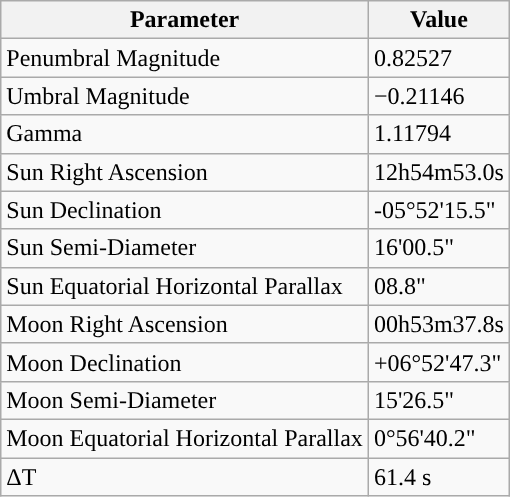<table class="wikitable">
<tr>
<th>Parameter</th>
<th>Value</th>
</tr>
<tr>
<td>Penumbral Magnitude</td>
<td>0.82527</td>
</tr>
<tr>
<td>Umbral Magnitude</td>
<td>−0.21146</td>
</tr>
<tr>
<td>Gamma</td>
<td>1.11794</td>
</tr>
<tr>
<td>Sun Right Ascension</td>
<td>12h54m53.0s</td>
</tr>
<tr>
<td>Sun Declination</td>
<td>-05°52'15.5"</td>
</tr>
<tr>
<td>Sun Semi-Diameter</td>
<td>16'00.5"</td>
</tr>
<tr>
<td>Sun Equatorial Horizontal Parallax</td>
<td>08.8"</td>
</tr>
<tr>
<td>Moon Right Ascension</td>
<td>00h53m37.8s</td>
</tr>
<tr>
<td>Moon Declination</td>
<td>+06°52'47.3"</td>
</tr>
<tr>
<td>Moon Semi-Diameter</td>
<td>15'26.5"</td>
</tr>
<tr>
<td>Moon Equatorial Horizontal Parallax</td>
<td>0°56'40.2"</td>
</tr>
<tr>
<td>ΔT</td>
<td>61.4 s</td>
</tr>
</table>
